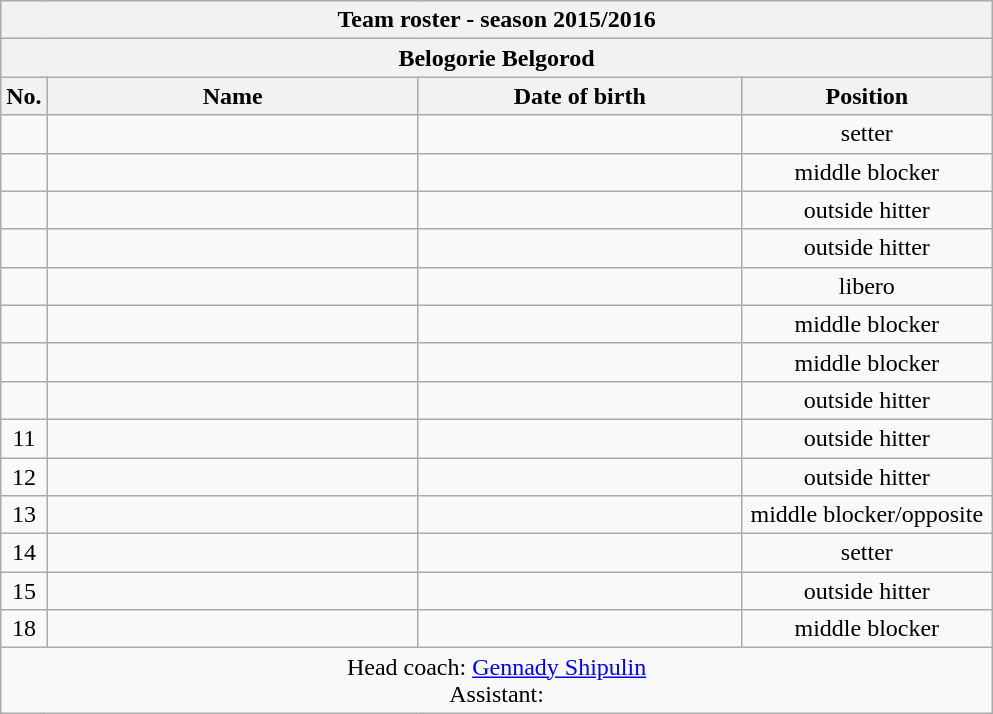<table class="wikitable collapsible collapsed sortable" style="font-size:100%; text-align:center;">
<tr>
<th colspan=6>Team roster - season 2015/2016</th>
</tr>
<tr>
<th colspan=6>Belogorie Belgorod</th>
</tr>
<tr>
<th>No.</th>
<th style="width:15em">Name</th>
<th style="width:13em">Date of birth</th>
<th style="width:10em">Position</th>
</tr>
<tr>
<td></td>
<td align=left> </td>
<td align=right></td>
<td>setter</td>
</tr>
<tr>
<td></td>
<td align=left> </td>
<td align=right></td>
<td>middle blocker</td>
</tr>
<tr>
<td></td>
<td align=left> </td>
<td align=right></td>
<td>outside hitter</td>
</tr>
<tr>
<td></td>
<td align=left> </td>
<td align=right></td>
<td>outside hitter</td>
</tr>
<tr>
<td></td>
<td align=left> </td>
<td align=right></td>
<td>libero</td>
</tr>
<tr>
<td></td>
<td align=left> </td>
<td align=right></td>
<td>middle blocker</td>
</tr>
<tr>
<td></td>
<td align=left> </td>
<td align=right></td>
<td>middle blocker</td>
</tr>
<tr>
<td></td>
<td align=left> </td>
<td align=right></td>
<td>outside hitter</td>
</tr>
<tr>
<td>11</td>
<td align=left> </td>
<td align=right></td>
<td>outside hitter</td>
</tr>
<tr>
<td>12</td>
<td align=left> </td>
<td align=right></td>
<td>outside hitter</td>
</tr>
<tr>
<td>13</td>
<td align=left> </td>
<td align=right></td>
<td>middle blocker/opposite</td>
</tr>
<tr>
<td>14</td>
<td align=left> </td>
<td align=right></td>
<td>setter</td>
</tr>
<tr>
<td>15</td>
<td align=left> </td>
<td align=right></td>
<td>outside hitter</td>
</tr>
<tr>
<td>18</td>
<td align=left> </td>
<td align=right></td>
<td>middle blocker</td>
</tr>
<tr>
<td colspan=4>Head coach: <a href='#'>Gennady Shipulin</a><br>Assistant:</td>
</tr>
</table>
